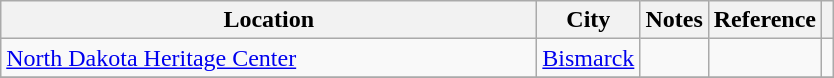<table class="wikitable">
<tr>
<th Width="350">Location</th>
<th>City</th>
<th>Notes</th>
<th>Reference</th>
<th></th>
</tr>
<tr>
<td><a href='#'>North Dakota Heritage Center</a></td>
<td><a href='#'>Bismarck</a></td>
<td></td>
<td></td>
<td></td>
</tr>
<tr>
</tr>
</table>
